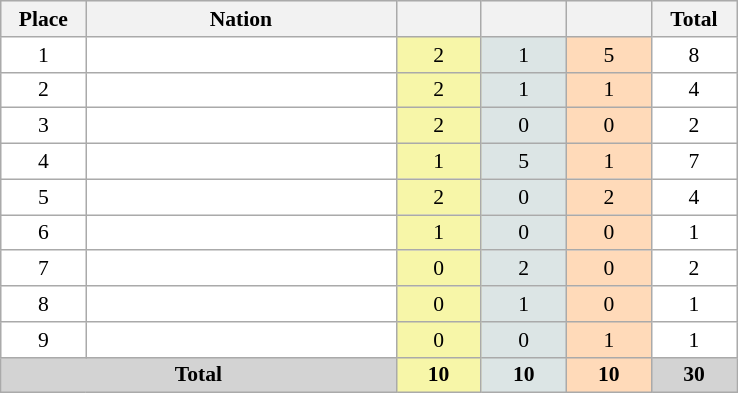<table class=wikitable style="border:1px solid #AAAAAA;font-size:90%">
<tr bgcolor="#EFEFEF">
<th width=50>Place</th>
<th width=200>Nation</th>
<th width=50></th>
<th width=50></th>
<th width=50></th>
<th width=50>Total</th>
</tr>
<tr align="center" valign="top" bgcolor="#FFFFFF">
<td>1</td>
<td align="left"></td>
<td style="background:#F7F6A8;">2</td>
<td style="background:#DCE5E5;">1</td>
<td style="background:#FFDAB9;">5</td>
<td>8</td>
</tr>
<tr align="center" valign="top" bgcolor="#FFFFFF">
<td>2</td>
<td align="left"></td>
<td style="background:#F7F6A8;">2</td>
<td style="background:#DCE5E5;">1</td>
<td style="background:#FFDAB9;">1</td>
<td>4</td>
</tr>
<tr align="center" valign="top" bgcolor="#FFFFFF">
<td>3</td>
<td align="left"></td>
<td style="background:#F7F6A8;">2</td>
<td style="background:#DCE5E5;">0</td>
<td style="background:#FFDAB9;">0</td>
<td>2</td>
</tr>
<tr align="center" valign="top" bgcolor="#FFFFFF">
<td>4</td>
<td align="left"></td>
<td style="background:#F7F6A8;">1</td>
<td style="background:#DCE5E5;">5</td>
<td style="background:#FFDAB9;">1</td>
<td>7</td>
</tr>
<tr align="center" valign="top" bgcolor="#FFFFFF">
<td>5</td>
<td align="left"></td>
<td style="background:#F7F6A8;">2</td>
<td style="background:#DCE5E5;">0</td>
<td style="background:#FFDAB9;">2</td>
<td>4</td>
</tr>
<tr align="center" valign="top" bgcolor="#FFFFFF">
<td>6</td>
<td align="left"></td>
<td style="background:#F7F6A8;">1</td>
<td style="background:#DCE5E5;">0</td>
<td style="background:#FFDAB9;">0</td>
<td>1</td>
</tr>
<tr align="center" valign="top" bgcolor="#FFFFFF">
<td>7</td>
<td align="left"></td>
<td style="background:#F7F6A8;">0</td>
<td style="background:#DCE5E5;">2</td>
<td style="background:#FFDAB9;">0</td>
<td>2</td>
</tr>
<tr align="center" valign="top" bgcolor="#FFFFFF">
<td>8</td>
<td align="left"></td>
<td style="background:#F7F6A8;">0</td>
<td style="background:#DCE5E5;">1</td>
<td style="background:#FFDAB9;">0</td>
<td>1</td>
</tr>
<tr align="center" valign="top" bgcolor="#FFFFFF">
<td>9</td>
<td align="left"></td>
<td style="background:#F7F6A8;">0</td>
<td style="background:#DCE5E5;">0</td>
<td style="background:#FFDAB9;">1</td>
<td>1</td>
</tr>
<tr align="center">
<td colspan="2" bgcolor=D3D3D3><strong>Total</strong></td>
<td style="background:#F7F6A8;"><strong>10</strong></td>
<td style="background:#DCE5E5;"><strong>10</strong></td>
<td style="background:#FFDAB9;"><strong>10</strong></td>
<td bgcolor=D3D3D3><strong>30</strong></td>
</tr>
</table>
